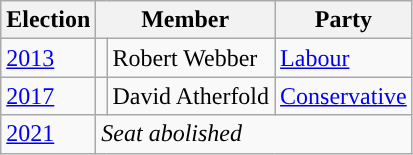<table class="wikitable">
<tr>
<th>Election</th>
<th colspan="2">Member</th>
<th>Party</th>
</tr>
<tr>
<td><a href='#'>2013</a></td>
<td rowspan="1" style="background-color: "></td>
<td rowspan="1">Robert Webber</td>
<td rowspan="1"><a href='#'>Labour</a></td>
</tr>
<tr>
<td><a href='#'>2017</a></td>
<td rowspan="1" style="background-color: "></td>
<td rowspan="1">David Atherfold</td>
<td rowspan="1"><a href='#'>Conservative</a></td>
</tr>
<tr>
<td><a href='#'>2021</a></td>
<td colspan="3"><em>Seat abolished</em></td>
</tr>
</table>
